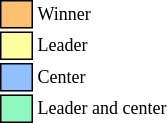<table class="toccolours" style="font-size: 75%; white-space: nowrap;">
<tr>
<td style="background:#FFC06F; border: 1px solid black;">      </td>
<td>Winner</td>
</tr>
<tr>
<td style="background:#FFFF9F; border: 1px solid black;">      </td>
<td>Leader</td>
</tr>
<tr>
<td style="background:#90C0FF; border: 1px solid black;">      </td>
<td>Center</td>
</tr>
<tr>
<td style="background:#90F9C0; border: 1px solid black;">      </td>
<td>Leader and center</td>
</tr>
</table>
